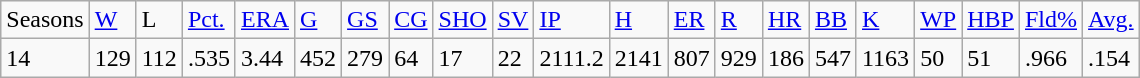<table class="wikitable">
<tr>
<td>Seasons</td>
<td><a href='#'>W</a></td>
<td>L</td>
<td><a href='#'>Pct.</a></td>
<td><a href='#'>ERA</a></td>
<td><a href='#'>G</a></td>
<td><a href='#'>GS</a></td>
<td><a href='#'>CG</a></td>
<td><a href='#'>SHO</a></td>
<td><a href='#'>SV</a></td>
<td><a href='#'>IP</a></td>
<td><a href='#'>H</a></td>
<td><a href='#'>ER</a></td>
<td><a href='#'>R</a></td>
<td><a href='#'>HR</a></td>
<td><a href='#'>BB</a></td>
<td><a href='#'>K</a></td>
<td><a href='#'>WP</a></td>
<td><a href='#'>HBP</a></td>
<td><a href='#'>Fld%</a></td>
<td><a href='#'>Avg.</a></td>
</tr>
<tr>
<td>14</td>
<td>129</td>
<td>112</td>
<td>.535</td>
<td>3.44</td>
<td>452</td>
<td>279</td>
<td>64</td>
<td>17</td>
<td>22</td>
<td>2111.2</td>
<td>2141</td>
<td>807</td>
<td>929</td>
<td>186</td>
<td>547</td>
<td>1163</td>
<td>50</td>
<td>51</td>
<td>.966</td>
<td>.154</td>
</tr>
</table>
